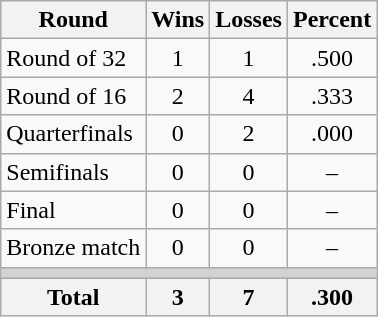<table class=wikitable>
<tr>
<th>Round</th>
<th>Wins</th>
<th>Losses</th>
<th>Percent</th>
</tr>
<tr align=center>
<td align=left>Round of 32</td>
<td>1</td>
<td>1</td>
<td>.500</td>
</tr>
<tr align=center>
<td align=left>Round of 16</td>
<td>2</td>
<td>4</td>
<td>.333</td>
</tr>
<tr align=center>
<td align=left>Quarterfinals</td>
<td>0</td>
<td>2</td>
<td>.000</td>
</tr>
<tr align=center>
<td align=left>Semifinals</td>
<td>0</td>
<td>0</td>
<td>–</td>
</tr>
<tr align=center>
<td align=left>Final</td>
<td>0</td>
<td>0</td>
<td>–</td>
</tr>
<tr align=center>
<td align=left>Bronze match</td>
<td>0</td>
<td>0</td>
<td>–</td>
</tr>
<tr>
<td colspan=4 bgcolor=lightgray></td>
</tr>
<tr>
<th>Total</th>
<th>3</th>
<th>7</th>
<th>.300</th>
</tr>
</table>
